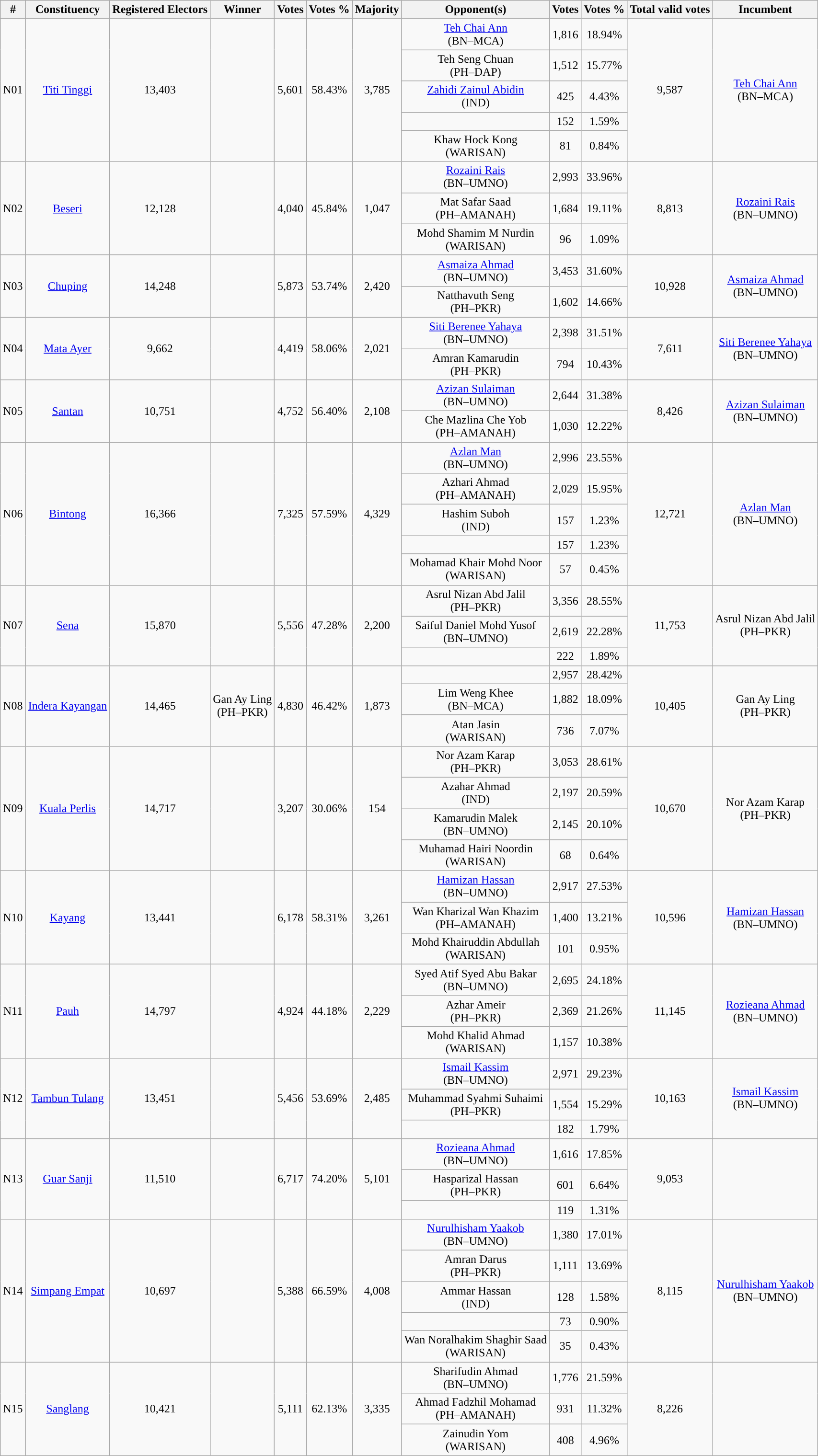<table class="wikitable sortable" style">
<tr>
<th>#</th>
<th>Constituency</th>
<th>Registered Electors</th>
<th>Winner</th>
<th>Votes</th>
<th>Votes %</th>
<th>Majority</th>
<th>Opponent(s)</th>
<th>Votes</th>
<th>Votes %</th>
<th>Total valid votes</th>
<th>Incumbent</th>
</tr>
<tr align="center">
<td rowspan=5>N01</td>
<td rowspan=5><a href='#'>Titi Tinggi</a></td>
<td rowspan=5>13,403</td>
<td rowspan=5></td>
<td rowspan=5>5,601</td>
<td rowspan=5>58.43%</td>
<td rowspan=5>3,785</td>
<td><a href='#'>Teh Chai Ann</a><br>(BN–MCA)</td>
<td>1,816</td>
<td>18.94%</td>
<td rowspan=5>9,587</td>
<td rowspan=5><a href='#'>Teh Chai Ann</a><br>(BN–MCA)</td>
</tr>
<tr align="center">
<td>Teh Seng Chuan<br>(PH–DAP)</td>
<td>1,512</td>
<td>15.77%</td>
</tr>
<tr align="center">
<td><a href='#'>Zahidi Zainul Abidin</a><br>(IND)</td>
<td>425</td>
<td>4.43%</td>
</tr>
<tr align="center">
<td></td>
<td>152</td>
<td>1.59%</td>
</tr>
<tr align="center">
<td>Khaw Hock Kong<br>(WARISAN)</td>
<td>81</td>
<td>0.84%</td>
</tr>
<tr align="center">
<td rowspan=3>N02</td>
<td rowspan=3><a href='#'>Beseri</a></td>
<td rowspan=3>12,128</td>
<td rowspan=3></td>
<td rowspan=3>4,040</td>
<td rowspan=3>45.84%</td>
<td rowspan=3>1,047</td>
<td><a href='#'>Rozaini Rais</a><br>(BN–UMNO)</td>
<td>2,993</td>
<td>33.96%</td>
<td rowspan=3>8,813</td>
<td rowspan=3><a href='#'>Rozaini Rais</a><br>(BN–UMNO)</td>
</tr>
<tr align="center">
<td>Mat Safar Saad<br>(PH–AMANAH)</td>
<td>1,684</td>
<td>19.11%</td>
</tr>
<tr align="center">
<td>Mohd Shamim M Nurdin<br>(WARISAN)</td>
<td>96</td>
<td>1.09%</td>
</tr>
<tr align="center">
<td rowspan=2>N03</td>
<td rowspan=2><a href='#'>Chuping</a></td>
<td rowspan=2>14,248</td>
<td rowspan=2></td>
<td rowspan=2>5,873</td>
<td rowspan=2>53.74%</td>
<td rowspan=2>2,420</td>
<td><a href='#'>Asmaiza Ahmad</a><br>(BN–UMNO)</td>
<td>3,453</td>
<td>31.60%</td>
<td rowspan=2>10,928</td>
<td rowspan=2><a href='#'>Asmaiza Ahmad</a><br>(BN–UMNO)</td>
</tr>
<tr align="center">
<td>Natthavuth Seng<br>(PH–PKR)</td>
<td>1,602</td>
<td>14.66%</td>
</tr>
<tr align="center">
<td rowspan=2>N04</td>
<td rowspan=2><a href='#'>Mata Ayer</a></td>
<td rowspan=2>9,662</td>
<td rowspan=2></td>
<td rowspan=2>4,419</td>
<td rowspan=2>58.06%</td>
<td rowspan=2>2,021</td>
<td><a href='#'>Siti Berenee Yahaya</a><br>(BN–UMNO)</td>
<td>2,398</td>
<td>31.51%</td>
<td rowspan=2>7,611</td>
<td rowspan=2><a href='#'>Siti Berenee Yahaya</a><br>(BN–UMNO)</td>
</tr>
<tr align="center">
<td>Amran Kamarudin<br>(PH–PKR)</td>
<td>794</td>
<td>10.43%</td>
</tr>
<tr align="center">
<td rowspan=2>N05</td>
<td rowspan=2><a href='#'>Santan</a></td>
<td rowspan=2>10,751</td>
<td rowspan=2></td>
<td rowspan=2>4,752</td>
<td rowspan=2>56.40%</td>
<td rowspan=2>2,108</td>
<td><a href='#'>Azizan Sulaiman</a><br>(BN–UMNO)</td>
<td>2,644</td>
<td>31.38%</td>
<td rowspan=2>8,426</td>
<td rowspan=2><a href='#'>Azizan Sulaiman</a><br>(BN–UMNO)</td>
</tr>
<tr align="center">
<td>Che Mazlina Che Yob<br>(PH–AMANAH)</td>
<td>1,030</td>
<td>12.22%</td>
</tr>
<tr align="center">
<td rowspan=5>N06</td>
<td rowspan=5><a href='#'>Bintong</a></td>
<td rowspan=5>16,366</td>
<td rowspan=5></td>
<td rowspan=5>7,325</td>
<td rowspan=5>57.59%</td>
<td rowspan=5>4,329</td>
<td><a href='#'>Azlan Man</a><br>(BN–UMNO)</td>
<td>2,996</td>
<td>23.55%</td>
<td rowspan=5>12,721</td>
<td rowspan=5><a href='#'>Azlan Man</a><br>(BN–UMNO)</td>
</tr>
<tr align="center">
<td>Azhari Ahmad<br>(PH–AMANAH)</td>
<td>2,029</td>
<td>15.95%</td>
</tr>
<tr align="center">
<td>Hashim Suboh<br>(IND)</td>
<td>157</td>
<td>1.23%</td>
</tr>
<tr align="center">
<td></td>
<td>157</td>
<td>1.23%</td>
</tr>
<tr align="center">
<td>Mohamad Khair Mohd Noor<br>(WARISAN)</td>
<td>57</td>
<td>0.45%</td>
</tr>
<tr align="center">
<td rowspan=3>N07</td>
<td rowspan=3><a href='#'>Sena</a></td>
<td rowspan=3>15,870</td>
<td rowspan=3></td>
<td rowspan=3>5,556</td>
<td rowspan=3>47.28%</td>
<td rowspan=3>2,200</td>
<td>Asrul Nizan Abd Jalil<br>(PH–PKR)</td>
<td>3,356</td>
<td>28.55%</td>
<td rowspan=3>11,753</td>
<td rowspan=3>Asrul Nizan Abd Jalil<br>(PH–PKR)</td>
</tr>
<tr align="center">
<td>Saiful Daniel Mohd Yusof<br>(BN–UMNO)</td>
<td>2,619</td>
<td>22.28%</td>
</tr>
<tr align="center">
<td></td>
<td>222</td>
<td>1.89%</td>
</tr>
<tr align="center">
<td rowspan=3>N08</td>
<td rowspan=3><a href='#'>Indera Kayangan</a></td>
<td rowspan=3>14,465</td>
<td rowspan=3>Gan Ay Ling<br>(PH–PKR)</td>
<td rowspan=3>4,830</td>
<td rowspan=3>46.42%</td>
<td rowspan=3>1,873</td>
<td></td>
<td>2,957</td>
<td>28.42%</td>
<td rowspan=3>10,405</td>
<td rowspan=3>Gan Ay Ling<br>(PH–PKR)</td>
</tr>
<tr align="center">
<td>Lim Weng Khee<br>(BN–MCA)</td>
<td>1,882</td>
<td>18.09%</td>
</tr>
<tr align="center">
<td>Atan Jasin<br>(WARISAN)</td>
<td>736</td>
<td>7.07%</td>
</tr>
<tr align="center">
<td rowspan=4>N09</td>
<td rowspan=4><a href='#'>Kuala Perlis</a></td>
<td rowspan=4>14,717</td>
<td rowspan=4></td>
<td rowspan=4>3,207</td>
<td rowspan=4>30.06%</td>
<td rowspan=4>154</td>
<td>Nor Azam Karap<br>(PH–PKR)</td>
<td>3,053</td>
<td>28.61%</td>
<td rowspan=4>10,670</td>
<td rowspan=4>Nor Azam Karap<br>(PH–PKR)</td>
</tr>
<tr align="center">
<td>Azahar Ahmad<br>(IND)</td>
<td>2,197</td>
<td>20.59%</td>
</tr>
<tr align="center">
<td>Kamarudin Malek<br>(BN–UMNO)</td>
<td>2,145</td>
<td>20.10%</td>
</tr>
<tr align="center">
<td>Muhamad Hairi Noordin<br>(WARISAN)</td>
<td>68</td>
<td>0.64%</td>
</tr>
<tr align="center">
<td rowspan=3>N10</td>
<td rowspan=3><a href='#'>Kayang</a></td>
<td rowspan=3>13,441</td>
<td rowspan=3></td>
<td rowspan=3>6,178</td>
<td rowspan=3>58.31%</td>
<td rowspan=3>3,261</td>
<td><a href='#'>Hamizan Hassan</a><br>(BN–UMNO)</td>
<td>2,917</td>
<td>27.53%</td>
<td rowspan=3>10,596</td>
<td rowspan=3><a href='#'>Hamizan Hassan</a><br>(BN–UMNO)</td>
</tr>
<tr align="center">
<td>Wan Kharizal Wan Khazim<br>(PH–AMANAH)</td>
<td>1,400</td>
<td>13.21%</td>
</tr>
<tr align="center">
<td>Mohd Khairuddin Abdullah<br>(WARISAN)</td>
<td>101</td>
<td>0.95%</td>
</tr>
<tr align="center">
<td rowspan=3>N11</td>
<td rowspan=3><a href='#'>Pauh</a></td>
<td rowspan=3>14,797</td>
<td rowspan=3></td>
<td rowspan=3>4,924</td>
<td rowspan=3>44.18%</td>
<td rowspan=3>2,229</td>
<td>Syed Atif Syed Abu Bakar<br>(BN–UMNO)</td>
<td>2,695</td>
<td>24.18%</td>
<td rowspan=3>11,145</td>
<td rowspan=3><a href='#'>Rozieana Ahmad</a><br>(BN–UMNO)</td>
</tr>
<tr align="center">
<td>Azhar Ameir<br>(PH–PKR)</td>
<td>2,369</td>
<td>21.26%</td>
</tr>
<tr align="center">
<td>Mohd Khalid Ahmad<br>(WARISAN)</td>
<td>1,157</td>
<td>10.38%</td>
</tr>
<tr align="center">
<td rowspan=3>N12</td>
<td rowspan=3><a href='#'>Tambun Tulang</a></td>
<td rowspan=3>13,451</td>
<td rowspan=3></td>
<td rowspan=3>5,456</td>
<td rowspan=3>53.69%</td>
<td rowspan=3>2,485</td>
<td><a href='#'>Ismail Kassim</a><br>(BN–UMNO)</td>
<td>2,971</td>
<td>29.23%</td>
<td rowspan=3>10,163</td>
<td rowspan=3><a href='#'>Ismail Kassim</a><br>(BN–UMNO)</td>
</tr>
<tr align="center">
<td>Muhammad Syahmi Suhaimi<br>(PH–PKR)</td>
<td>1,554</td>
<td>15.29%</td>
</tr>
<tr align="center">
<td></td>
<td>182</td>
<td>1.79%</td>
</tr>
<tr align="center">
<td rowspan=3>N13</td>
<td rowspan=3><a href='#'>Guar Sanji</a></td>
<td rowspan=3>11,510</td>
<td rowspan=3></td>
<td rowspan=3>6,717</td>
<td rowspan=3>74.20%</td>
<td rowspan=3>5,101</td>
<td><a href='#'>Rozieana Ahmad</a><br>(BN–UMNO)</td>
<td>1,616</td>
<td>17.85%</td>
<td rowspan=3>9,053</td>
<td rowspan=3></td>
</tr>
<tr align="center">
<td>Hasparizal Hassan<br>(PH–PKR)</td>
<td>601</td>
<td>6.64%</td>
</tr>
<tr align="center">
<td></td>
<td>119</td>
<td>1.31%</td>
</tr>
<tr align="center">
<td rowspan=5>N14</td>
<td rowspan=5><a href='#'>Simpang Empat</a></td>
<td rowspan=5>10,697</td>
<td rowspan=5></td>
<td rowspan=5>5,388</td>
<td rowspan=5>66.59%</td>
<td rowspan=5>4,008</td>
<td><a href='#'>Nurulhisham Yaakob</a><br>(BN–UMNO)</td>
<td>1,380</td>
<td>17.01%</td>
<td rowspan=5>8,115</td>
<td rowspan=5><a href='#'>Nurulhisham Yaakob</a><br>(BN–UMNO)</td>
</tr>
<tr align="center">
<td>Amran Darus<br>(PH–PKR)</td>
<td>1,111</td>
<td>13.69%</td>
</tr>
<tr align="center">
<td>Ammar Hassan<br>(IND)</td>
<td>128</td>
<td>1.58%</td>
</tr>
<tr align="center">
<td></td>
<td>73</td>
<td>0.90%</td>
</tr>
<tr align="center">
<td>Wan Noralhakim Shaghir Saad<br>(WARISAN)</td>
<td>35</td>
<td>0.43%</td>
</tr>
<tr align="center">
<td rowspan=3>N15</td>
<td rowspan=3><a href='#'>Sanglang</a></td>
<td rowspan=3>10,421</td>
<td rowspan=3></td>
<td rowspan=3>5,111</td>
<td rowspan=3>62.13%</td>
<td rowspan=3>3,335</td>
<td>Sharifudin Ahmad<br>(BN–UMNO)</td>
<td>1,776</td>
<td>21.59%</td>
<td rowspan=3>8,226</td>
<td rowspan=3></td>
</tr>
<tr align="center">
<td>Ahmad Fadzhil Mohamad<br>(PH–AMANAH)</td>
<td>931</td>
<td>11.32%</td>
</tr>
<tr align="center">
<td>Zainudin Yom<br>(WARISAN)</td>
<td>408</td>
<td>4.96%</td>
</tr>
</table>
